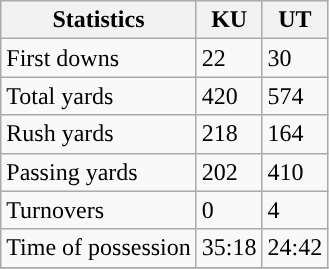<table class="wikitable" style="float: left;">
<tr>
<th>Statistics</th>
<th>KU</th>
<th>UT</th>
</tr>
<tr>
<td>First downs</td>
<td>22</td>
<td>30</td>
</tr>
<tr>
<td>Total yards</td>
<td>420</td>
<td>574</td>
</tr>
<tr>
<td>Rush yards</td>
<td>218</td>
<td>164</td>
</tr>
<tr>
<td>Passing yards</td>
<td>202</td>
<td>410</td>
</tr>
<tr>
<td>Turnovers</td>
<td>0</td>
<td>4</td>
</tr>
<tr>
<td>Time of possession</td>
<td>35:18</td>
<td>24:42</td>
</tr>
<tr>
</tr>
</table>
